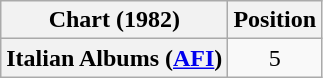<table class="wikitable sortable plainrowheaders" style="text-align:center">
<tr>
<th scope="col">Chart (1982)</th>
<th scope="col">Position</th>
</tr>
<tr>
<th scope="row">Italian Albums (<a href='#'>AFI</a>)</th>
<td>5</td>
</tr>
</table>
